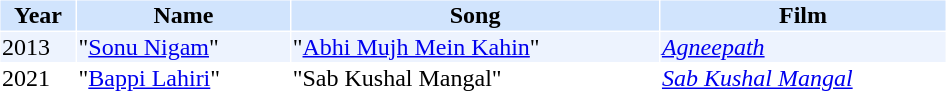<table cellspacing="1" cellpadding="1" border="0" style="width:50%;">
<tr style="background:#d1e4fd;">
<th>Year</th>
<th>Name</th>
<th>Song</th>
<th>Film</th>
</tr>
<tr style="background:#edf3fe;">
<td>2013</td>
<td>"<a href='#'>Sonu Nigam</a>"</td>
<td>"<a href='#'>Abhi Mujh Mein Kahin</a>"</td>
<td><em><a href='#'>Agneepath</a></em></td>
</tr>
<tr>
<td>2021</td>
<td>"<a href='#'>Bappi Lahiri</a>"</td>
<td>"Sab Kushal Mangal"</td>
<td><em><a href='#'>Sab Kushal Mangal</a></em></td>
</tr>
</table>
